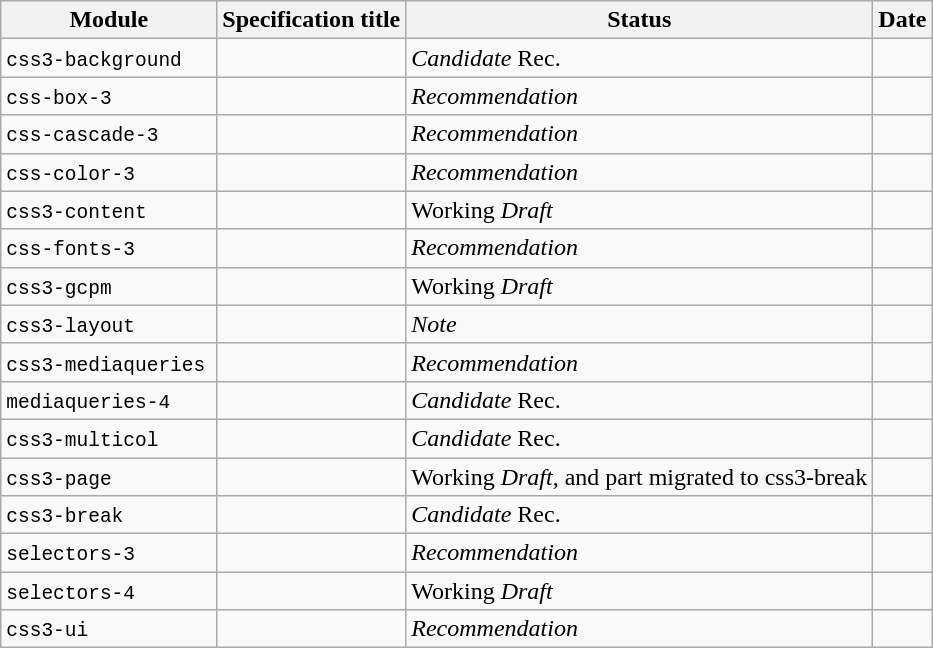<table class="wikitable sortable">
<tr>
<th>Module</th>
<th>Specification title</th>
<th>Status</th>
<th>Date</th>
</tr>
<tr>
<td><samp>css3-background</samp></td>
<td> </td>
<td><em>Candidate</em> Rec.</td>
<td align="right"></td>
</tr>
<tr>
<td><samp>css-box-3</samp></td>
<td></td>
<td><em>Recommendation</em></td>
<td align="right"></td>
</tr>
<tr>
<td><samp>css-cascade-3</samp></td>
<td> </td>
<td><em>Recommendation</em></td>
<td align="right"></td>
</tr>
<tr>
<td><samp>css-color-3</samp></td>
<td></td>
<td><em>Recommendation</em></td>
<td align="right"></td>
</tr>
<tr>
<td><samp>css3-content</samp></td>
<td> </td>
<td>Working <em>Draft</em></td>
<td align="right"></td>
</tr>
<tr>
<td><samp>css-fonts-3</samp></td>
<td></td>
<td><em>Recommendation</em></td>
<td align="right"></td>
</tr>
<tr>
<td><samp>css3-gcpm</samp></td>
<td></td>
<td>Working <em>Draft</em></td>
<td align="right"></td>
</tr>
<tr>
<td><samp>css3-layout</samp></td>
<td></td>
<td><em>Note</em></td>
<td align="right"></td>
</tr>
<tr>
<td><samp>css3-mediaqueries</samp> </td>
<td></td>
<td><em>Recommendation</em></td>
<td align="right"></td>
</tr>
<tr>
<td><samp>mediaqueries-4</samp> </td>
<td></td>
<td><em>Candidate</em> Rec.</td>
<td align="right"></td>
</tr>
<tr>
<td><samp>css3-multicol</samp> </td>
<td></td>
<td><em>Candidate</em> Rec.</td>
<td align="right"></td>
</tr>
<tr>
<td><samp>css3-page</samp></td>
<td></td>
<td>Working <em>Draft</em>, and part migrated to css3-break</td>
<td align="right"></td>
</tr>
<tr>
<td><samp>css3-break</samp></td>
<td></td>
<td><em>Candidate</em> Rec.</td>
<td align="right"></td>
</tr>
<tr>
<td><samp>selectors-3</samp></td>
<td></td>
<td><em>Recommendation</em></td>
<td align="right"></td>
</tr>
<tr>
<td><samp>selectors-4</samp></td>
<td></td>
<td>Working <em>Draft</em></td>
<td align="right"></td>
</tr>
<tr>
<td><samp>css3-ui</samp></td>
<td></td>
<td><em>Recommendation</em></td>
<td align="right"></td>
</tr>
</table>
